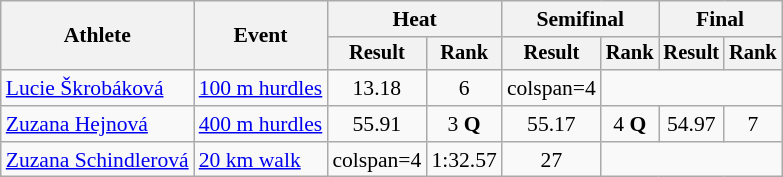<table class=wikitable style="font-size:90%">
<tr>
<th rowspan="2">Athlete</th>
<th rowspan="2">Event</th>
<th colspan="2">Heat</th>
<th colspan="2">Semifinal</th>
<th colspan="2">Final</th>
</tr>
<tr style="font-size:95%">
<th>Result</th>
<th>Rank</th>
<th>Result</th>
<th>Rank</th>
<th>Result</th>
<th>Rank</th>
</tr>
<tr align=center>
<td align=left><a href='#'>Lucie Škrobáková</a></td>
<td align=left><a href='#'>100 m hurdles</a></td>
<td>13.18</td>
<td>6</td>
<td>colspan=4 </td>
</tr>
<tr align=center>
<td align=left><a href='#'>Zuzana Hejnová</a></td>
<td align=left><a href='#'>400 m hurdles</a></td>
<td>55.91</td>
<td>3 <strong>Q</strong></td>
<td>55.17</td>
<td>4 <strong>Q</strong></td>
<td>54.97</td>
<td>7</td>
</tr>
<tr align=center>
<td align=left><a href='#'>Zuzana Schindlerová</a></td>
<td align=left><a href='#'>20 km walk</a></td>
<td>colspan=4 </td>
<td>1:32.57</td>
<td>27</td>
</tr>
</table>
